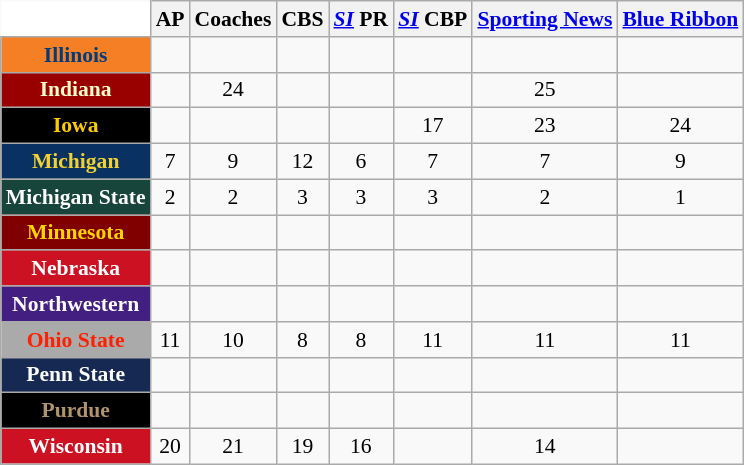<table class="wikitable" style="white-space:nowrap; font-size:90%;">
<tr>
<td style="background:white; border-top-style:hidden; border-left-style:hidden;"></td>
<th>AP</th>
<th>Coaches</th>
<th>CBS</th>
<th><em><a href='#'>SI</a></em> PR</th>
<th><em><a href='#'>SI</a></em> CBP</th>
<th><a href='#'>Sporting News</a></th>
<th><a href='#'>Blue Ribbon</a></th>
</tr>
<tr style="text-align:center;">
<th style="background:#F47F24; color:#003C7D;"  width=75>Illinois</th>
<td></td>
<td></td>
<td></td>
<td></td>
<td></td>
<td></td>
<td></td>
</tr>
<tr style="text-align:center;">
<th style="background:#990000; color:#FFFFCC;"  width=75>Indiana</th>
<td></td>
<td>24</td>
<td></td>
<td></td>
<td></td>
<td>25</td>
<td></td>
</tr>
<tr style="text-align:center;">
<th style="background:#000000; color:#FFCC00;"  width=75>Iowa</th>
<td></td>
<td></td>
<td></td>
<td></td>
<td>17</td>
<td>23</td>
<td>24</td>
</tr>
<tr style="text-align:center;">
<th style="background:#093161; color:#F5D130;"  width=75>Michigan</th>
<td>7</td>
<td>9</td>
<td>12</td>
<td>6</td>
<td>7</td>
<td>7</td>
<td>9</td>
</tr>
<tr style="text-align:center;">
<th style="background:#18453B; color:white;"  width=75>Michigan State</th>
<td>2</td>
<td>2</td>
<td>3</td>
<td>3</td>
<td>3</td>
<td>2</td>
<td>1</td>
</tr>
<tr style="text-align:center;">
<th style="background:#800000; color:#FFD700;"  width=75>Minnesota</th>
<td></td>
<td></td>
<td></td>
<td></td>
<td></td>
<td></td>
<td></td>
</tr>
<tr style="text-align:center;">
<th style="background:#CC1122; color:white;"  width=75>Nebraska</th>
<td></td>
<td></td>
<td></td>
<td></td>
<td></td>
<td></td>
<td></td>
</tr>
<tr style="text-align:center;">
<th style="background:#431F81; color:white;"  width=75>Northwestern</th>
<td></td>
<td></td>
<td></td>
<td></td>
<td></td>
<td></td>
<td></td>
</tr>
<tr style="text-align:center;">
<th style="background:#AAAAAA; color:#FF2000;"  width=75>Ohio State</th>
<td>11</td>
<td>10</td>
<td>8</td>
<td>8</td>
<td>11</td>
<td>11</td>
<td>11</td>
</tr>
<tr style="text-align:center;">
<th style="background:#162952; color:white;"  width=75>Penn State</th>
<td></td>
<td></td>
<td></td>
<td></td>
<td></td>
<td></td>
<td></td>
</tr>
<tr style="text-align:center;">
<th style="background:#000000; color:#B1946C;"  width=75>Purdue</th>
<td></td>
<td></td>
<td></td>
<td></td>
<td></td>
<td></td>
<td></td>
</tr>
<tr style="text-align:center;">
<th style="background:#CC1122; color:white;"  width=75>Wisconsin</th>
<td>20</td>
<td>21</td>
<td>19</td>
<td>16</td>
<td></td>
<td>14</td>
<td></td>
</tr>
</table>
